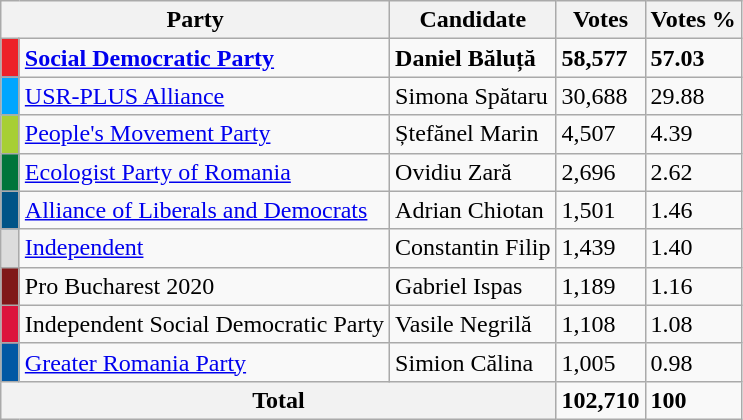<table class="wikitable">
<tr>
<th colspan="2">Party</th>
<th>Candidate</th>
<th>Votes</th>
<th>Votes %</th>
</tr>
<tr>
<td style="background:#ed2128;" width="5"></td>
<td><a href='#'><strong>Social Democratic Party</strong></a></td>
<td><strong>Daniel Băluță</strong></td>
<td><strong>58,577</strong></td>
<td><strong>57.03</strong></td>
</tr>
<tr>
<td style="background:#00a6ff;" width="5"></td>
<td><a href='#'>USR-PLUS Alliance</a></td>
<td>Simona Spătaru</td>
<td>30,688</td>
<td>29.88</td>
</tr>
<tr>
<td style="background:#a7cf35;" width="5"></td>
<td><a href='#'>People's Movement Party</a></td>
<td>Ștefănel Marin</td>
<td>4,507</td>
<td>4.39</td>
</tr>
<tr>
<td style="background:#00753a;" width="5"></td>
<td><a href='#'>Ecologist Party of Romania</a></td>
<td>Ovidiu Zară</td>
<td>2,696</td>
<td>2.62</td>
</tr>
<tr>
<td style="background:#005487;" width="5"></td>
<td><a href='#'>Alliance of Liberals and Democrats</a></td>
<td>Adrian Chiotan</td>
<td>1,501</td>
<td>1.46</td>
</tr>
<tr>
<td style="background:#dcdcdc;" width="5"></td>
<td><a href='#'>Independent</a></td>
<td>Constantin Filip</td>
<td>1,439</td>
<td>1.40</td>
</tr>
<tr>
<td style="background:#801818;" width="5"></td>
<td>Pro Bucharest 2020</td>
<td>Gabriel Ispas</td>
<td>1,189</td>
<td>1.16</td>
</tr>
<tr>
<td style="background:#DC143C;" width="5"></td>
<td>Independent Social Democratic Party</td>
<td>Vasile Negrilă</td>
<td>1,108</td>
<td>1.08</td>
</tr>
<tr>
<td style="background:#0258A4;" width="5"></td>
<td><a href='#'>Greater Romania Party</a></td>
<td>Simion Călina</td>
<td>1,005</td>
<td>0.98</td>
</tr>
<tr>
<th colspan="3">Total</th>
<td><strong>102,710</strong></td>
<td><strong>100</strong></td>
</tr>
</table>
